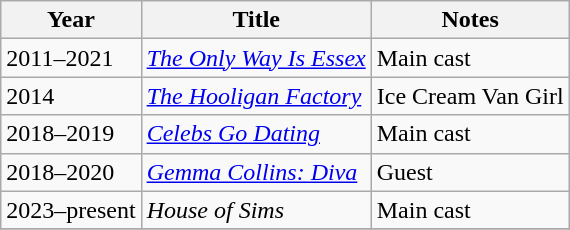<table class="wikitable">
<tr>
<th>Year</th>
<th>Title</th>
<th>Notes</th>
</tr>
<tr>
<td>2011–2021</td>
<td><em><a href='#'>The Only Way Is Essex</a></em></td>
<td>Main cast</td>
</tr>
<tr>
<td>2014</td>
<td><em><a href='#'>The Hooligan Factory</a></em></td>
<td>Ice Cream Van Girl</td>
</tr>
<tr>
<td>2018–2019</td>
<td><em><a href='#'>Celebs Go Dating</a></em></td>
<td>Main cast</td>
</tr>
<tr>
<td>2018–2020</td>
<td><em><a href='#'>Gemma Collins: Diva</a></em></td>
<td>Guest</td>
</tr>
<tr>
<td>2023–present</td>
<td><em>House of Sims</em></td>
<td>Main cast</td>
</tr>
<tr>
</tr>
</table>
